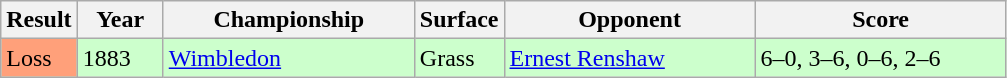<table class="sortable wikitable">
<tr>
<th style="width:40px">Result</th>
<th style="width:50px">Year</th>
<th style="width:160px">Championship</th>
<th style="width:50px">Surface</th>
<th style="width:160px">Opponent</th>
<th style="width:160px" class="unsortable">Score</th>
</tr>
<tr style="background:#cfc;">
<td style="background:#ffa07a;">Loss</td>
<td>1883</td>
<td><a href='#'>Wimbledon</a></td>
<td>Grass</td>
<td> <a href='#'>Ernest Renshaw</a></td>
<td>6–0, 3–6, 0–6, 2–6</td>
</tr>
</table>
